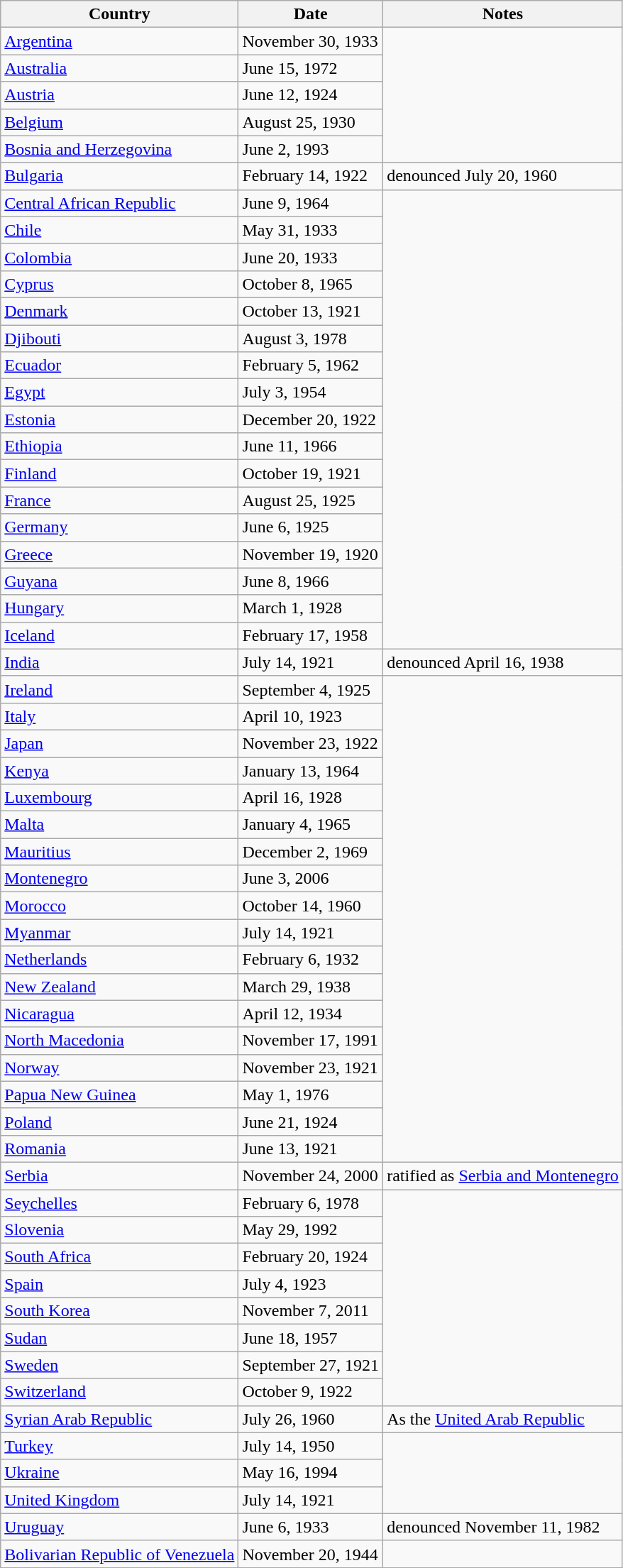<table class="wikitable">
<tr>
<th>Country</th>
<th>Date</th>
<th>Notes</th>
</tr>
<tr>
<td><a href='#'>Argentina</a></td>
<td>November 30, 1933</td>
</tr>
<tr>
<td><a href='#'>Australia</a></td>
<td>June 15, 1972</td>
</tr>
<tr>
<td><a href='#'>Austria</a></td>
<td>June 12, 1924</td>
</tr>
<tr>
<td><a href='#'>Belgium</a></td>
<td>August 25, 1930</td>
</tr>
<tr>
<td><a href='#'>Bosnia and Herzegovina</a></td>
<td>June 2, 1993</td>
</tr>
<tr>
<td><a href='#'>Bulgaria</a></td>
<td>February 14, 1922</td>
<td>denounced July 20, 1960</td>
</tr>
<tr>
<td><a href='#'>Central African Republic</a></td>
<td>June 9, 1964</td>
</tr>
<tr>
<td><a href='#'>Chile</a></td>
<td>May 31, 1933</td>
</tr>
<tr>
<td><a href='#'>Colombia</a></td>
<td>June 20, 1933</td>
</tr>
<tr>
<td><a href='#'>Cyprus</a></td>
<td>October 8, 1965</td>
</tr>
<tr>
<td><a href='#'>Denmark</a></td>
<td>October 13, 1921</td>
</tr>
<tr>
<td><a href='#'>Djibouti</a></td>
<td>August 3, 1978</td>
</tr>
<tr>
<td><a href='#'>Ecuador</a></td>
<td>February 5, 1962</td>
</tr>
<tr>
<td><a href='#'>Egypt</a></td>
<td>July 3, 1954</td>
</tr>
<tr>
<td><a href='#'>Estonia</a></td>
<td>December 20, 1922</td>
</tr>
<tr>
<td><a href='#'>Ethiopia</a></td>
<td>June 11, 1966</td>
</tr>
<tr>
<td><a href='#'>Finland</a></td>
<td>October 19, 1921</td>
</tr>
<tr>
<td><a href='#'>France</a></td>
<td>August 25, 1925</td>
</tr>
<tr>
<td><a href='#'>Germany</a></td>
<td>June 6, 1925</td>
</tr>
<tr>
<td><a href='#'>Greece</a></td>
<td>November 19, 1920</td>
</tr>
<tr>
<td><a href='#'>Guyana</a></td>
<td>June 8, 1966</td>
</tr>
<tr>
<td><a href='#'>Hungary</a></td>
<td>March 1, 1928</td>
</tr>
<tr>
<td><a href='#'>Iceland</a></td>
<td>February 17, 1958</td>
</tr>
<tr>
<td><a href='#'>India</a></td>
<td>July 14, 1921</td>
<td>denounced April 16, 1938</td>
</tr>
<tr>
<td><a href='#'>Ireland</a></td>
<td>September 4, 1925</td>
</tr>
<tr>
<td><a href='#'>Italy</a></td>
<td>April 10, 1923</td>
</tr>
<tr>
<td><a href='#'>Japan</a></td>
<td>November 23, 1922</td>
</tr>
<tr>
<td><a href='#'>Kenya</a></td>
<td>January 13, 1964</td>
</tr>
<tr>
<td><a href='#'>Luxembourg</a></td>
<td>April 16, 1928</td>
</tr>
<tr>
<td><a href='#'>Malta</a></td>
<td>January 4, 1965</td>
</tr>
<tr>
<td><a href='#'>Mauritius</a></td>
<td>December 2, 1969</td>
</tr>
<tr>
<td><a href='#'>Montenegro</a></td>
<td>June 3, 2006</td>
</tr>
<tr>
<td><a href='#'>Morocco</a></td>
<td>October 14, 1960</td>
</tr>
<tr>
<td><a href='#'>Myanmar</a></td>
<td>July 14, 1921</td>
</tr>
<tr>
<td><a href='#'>Netherlands</a></td>
<td>February 6, 1932</td>
</tr>
<tr>
<td><a href='#'>New Zealand</a></td>
<td>March 29, 1938</td>
</tr>
<tr>
<td><a href='#'>Nicaragua</a></td>
<td>April 12, 1934</td>
</tr>
<tr>
<td><a href='#'>North Macedonia</a></td>
<td>November 17, 1991</td>
</tr>
<tr>
<td><a href='#'>Norway</a></td>
<td>November 23, 1921</td>
</tr>
<tr>
<td><a href='#'>Papua New Guinea</a></td>
<td>May 1, 1976</td>
</tr>
<tr>
<td><a href='#'>Poland</a></td>
<td>June 21, 1924</td>
</tr>
<tr>
<td><a href='#'>Romania</a></td>
<td>June 13, 1921</td>
</tr>
<tr>
<td><a href='#'>Serbia</a></td>
<td>November 24, 2000</td>
<td>ratified as <a href='#'>Serbia and Montenegro</a></td>
</tr>
<tr>
<td><a href='#'>Seychelles</a></td>
<td>February 6, 1978</td>
</tr>
<tr>
<td><a href='#'>Slovenia</a></td>
<td>May 29, 1992</td>
</tr>
<tr>
<td><a href='#'>South Africa</a></td>
<td>February 20, 1924</td>
</tr>
<tr>
<td><a href='#'>Spain</a></td>
<td>July 4, 1923</td>
</tr>
<tr>
<td><a href='#'>South Korea</a></td>
<td>November 7, 2011</td>
</tr>
<tr>
<td><a href='#'>Sudan</a></td>
<td>June 18, 1957</td>
</tr>
<tr>
<td><a href='#'>Sweden</a></td>
<td>September 27, 1921</td>
</tr>
<tr>
<td><a href='#'>Switzerland</a></td>
<td>October 9, 1922</td>
</tr>
<tr>
<td><a href='#'>Syrian Arab Republic</a></td>
<td>July 26, 1960</td>
<td>As the <a href='#'>United Arab Republic</a></td>
</tr>
<tr>
<td><a href='#'>Turkey</a></td>
<td>July 14, 1950</td>
</tr>
<tr>
<td><a href='#'>Ukraine</a></td>
<td>May 16, 1994</td>
</tr>
<tr>
<td><a href='#'>United Kingdom</a></td>
<td>July 14, 1921</td>
</tr>
<tr>
<td><a href='#'>Uruguay</a></td>
<td>June 6, 1933</td>
<td>denounced November 11, 1982</td>
</tr>
<tr>
<td><a href='#'>Bolivarian Republic of Venezuela</a></td>
<td>November 20, 1944</td>
</tr>
</table>
